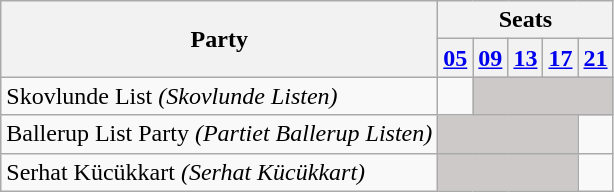<table class="wikitable">
<tr>
<th rowspan=2>Party</th>
<th colspan=11>Seats</th>
</tr>
<tr>
<th><a href='#'>05</a></th>
<th><a href='#'>09</a></th>
<th><a href='#'>13</a></th>
<th><a href='#'>17</a></th>
<th><a href='#'>21</a></th>
</tr>
<tr>
<td>Skovlunde List <em>(Skovlunde Listen)</em></td>
<td></td>
<td style="background:#CDC9C9;" colspan=4></td>
</tr>
<tr>
<td>Ballerup List Party <em>(Partiet Ballerup Listen)</em></td>
<td style="background:#CDC9C9;" colspan=4></td>
<td></td>
</tr>
<tr>
<td>Serhat Kücükkart <em>(Serhat Kücükkart)</em></td>
<td style="background:#CDC9C9;" colspan=4></td>
<td></td>
</tr>
</table>
